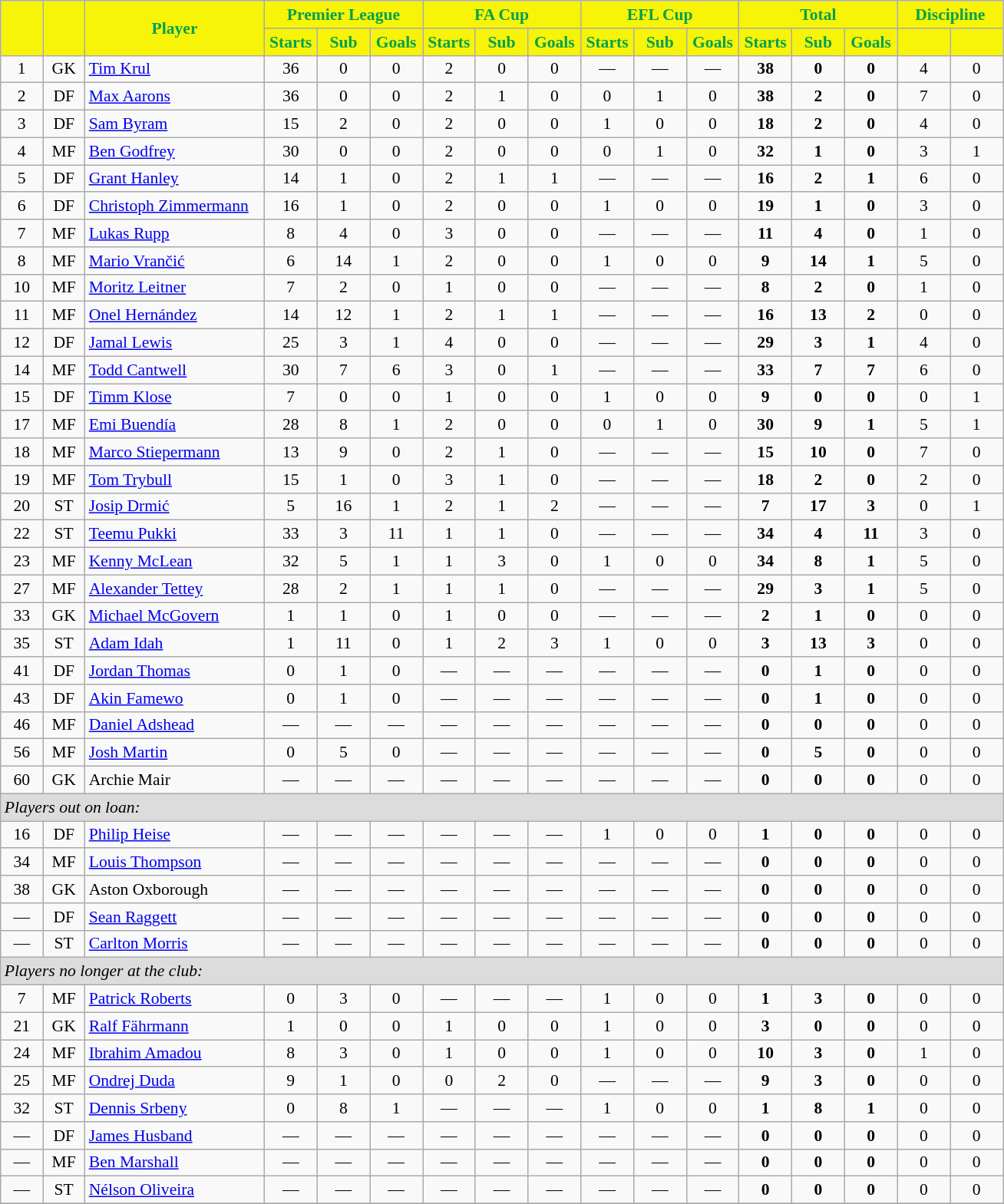<table class="wikitable sortable"  style="text-align:center; font-size:90%">
<tr>
<th rowspan=2 style="background-color:#F7F408; color:#00A050;  width: 4%"></th>
<th rowspan=2 style="background-color:#F7F408; color:#00A050;  width: 4%"></th>
<th rowspan=2 style="background-color:#F7F408; color:#00A050;  width: 17%">Player</th>
<th colspan=3 style="background:#F7F408; color:#00A050; ">Premier League</th>
<th colspan=3 style="background:#F7F408; color:#00A050; ">FA Cup</th>
<th colspan=3 style="background:#F7F408; color:#00A050; ">EFL Cup</th>
<th colspan=3 style="background:#F7F408; color:#00A050; ">Total</th>
<th colspan=2 style="background:#F7F408; color:#00A050; ">Discipline</th>
</tr>
<tr>
<th style="background-color:#F7F408; color:#00A050;  width: 5%;">Starts</th>
<th style="background-color:#F7F408; color:#00A050;  width: 5%;">Sub</th>
<th style="background-color:#F7F408; color:#00A050;  width: 5%;">Goals</th>
<th style="background-color:#F7F408; color:#00A050;  width: 5%;">Starts</th>
<th style="background-color:#F7F408; color:#00A050;  width: 5%;">Sub</th>
<th style="background-color:#F7F408; color:#00A050;  width: 5%;">Goals</th>
<th style="background-color:#F7F408; color:#00A050;  width: 5%;">Starts</th>
<th style="background-color:#F7F408; color:#00A050;  width: 5%;">Sub</th>
<th style="background-color:#F7F408; color:#00A050;  width: 5%;">Goals</th>
<th style="background-color:#F7F408; color:#00A050;  width: 5%;">Starts</th>
<th style="background-color:#F7F408; color:#00A050;  width: 5%;">Sub</th>
<th style="background-color:#F7F408; color:#00A050;  width: 5%;">Goals</th>
<th style="background-color:#F7F408; color:#00A050;  width: 5%;"></th>
<th style="background-color:#F7F408; color:#00A050;  width: 5%;"></th>
</tr>
<tr>
<td>1</td>
<td>GK</td>
<td style="text-align:left;"> <a href='#'>Tim Krul</a></td>
<td>36</td>
<td>0</td>
<td>0</td>
<td>2</td>
<td>0</td>
<td>0</td>
<td>—</td>
<td>—</td>
<td>—</td>
<td><strong>38</strong></td>
<td><strong>0</strong></td>
<td><strong>0</strong></td>
<td>4</td>
<td>0</td>
</tr>
<tr>
<td>2</td>
<td>DF</td>
<td style="text-align:left;"> <a href='#'>Max Aarons</a></td>
<td>36</td>
<td>0</td>
<td>0</td>
<td>2</td>
<td>1</td>
<td>0</td>
<td>0</td>
<td>1</td>
<td>0</td>
<td><strong>38</strong></td>
<td><strong>2</strong></td>
<td><strong>0</strong></td>
<td>7</td>
<td>0</td>
</tr>
<tr>
<td>3</td>
<td>DF</td>
<td style="text-align:left;"> <a href='#'>Sam Byram</a></td>
<td>15</td>
<td>2</td>
<td>0</td>
<td>2</td>
<td>0</td>
<td>0</td>
<td>1</td>
<td>0</td>
<td>0</td>
<td><strong>18</strong></td>
<td><strong>2</strong></td>
<td><strong>0</strong></td>
<td>4</td>
<td>0</td>
</tr>
<tr>
<td>4</td>
<td>MF</td>
<td style="text-align:left;"> <a href='#'>Ben Godfrey</a></td>
<td>30</td>
<td>0</td>
<td>0</td>
<td>2</td>
<td>0</td>
<td>0</td>
<td>0</td>
<td>1</td>
<td>0</td>
<td><strong>32</strong></td>
<td><strong>1</strong></td>
<td><strong>0</strong></td>
<td>3</td>
<td>1</td>
</tr>
<tr>
<td>5</td>
<td>DF</td>
<td style="text-align:left;"> <a href='#'>Grant Hanley</a></td>
<td>14</td>
<td>1</td>
<td>0</td>
<td>2</td>
<td>1</td>
<td>1</td>
<td>—</td>
<td>—</td>
<td>—</td>
<td><strong>16</strong></td>
<td><strong>2</strong></td>
<td><strong>1</strong></td>
<td>6</td>
<td>0</td>
</tr>
<tr>
<td>6</td>
<td>DF</td>
<td style="text-align:left;"> <a href='#'>Christoph Zimmermann</a></td>
<td>16</td>
<td>1</td>
<td>0</td>
<td>2</td>
<td>0</td>
<td>0</td>
<td>1</td>
<td>0</td>
<td>0</td>
<td><strong>19</strong></td>
<td><strong>1</strong></td>
<td><strong>0</strong></td>
<td>3</td>
<td>0</td>
</tr>
<tr>
<td>7</td>
<td>MF</td>
<td style="text-align:left;"> <a href='#'>Lukas Rupp</a></td>
<td>8</td>
<td>4</td>
<td>0</td>
<td>3</td>
<td>0</td>
<td>0</td>
<td>—</td>
<td>—</td>
<td>—</td>
<td><strong>11</strong></td>
<td><strong>4</strong></td>
<td><strong>0</strong></td>
<td>1</td>
<td>0</td>
</tr>
<tr>
<td>8</td>
<td>MF</td>
<td style="text-align:left;"> <a href='#'>Mario Vrančić</a></td>
<td>6</td>
<td>14</td>
<td>1</td>
<td>2</td>
<td>0</td>
<td>0</td>
<td>1</td>
<td>0</td>
<td>0</td>
<td><strong>9</strong></td>
<td><strong>14</strong></td>
<td><strong>1</strong></td>
<td>5</td>
<td>0</td>
</tr>
<tr>
<td>10</td>
<td>MF</td>
<td style="text-align:left;"> <a href='#'>Moritz Leitner</a></td>
<td>7</td>
<td>2</td>
<td>0</td>
<td>1</td>
<td>0</td>
<td>0</td>
<td>—</td>
<td>—</td>
<td>—</td>
<td><strong>8</strong></td>
<td><strong>2</strong></td>
<td><strong>0</strong></td>
<td>1</td>
<td>0</td>
</tr>
<tr>
<td>11</td>
<td>MF</td>
<td style="text-align:left;"> <a href='#'>Onel Hernández</a></td>
<td>14</td>
<td>12</td>
<td>1</td>
<td>2</td>
<td>1</td>
<td>1</td>
<td>—</td>
<td>—</td>
<td>—</td>
<td><strong>16</strong></td>
<td><strong>13</strong></td>
<td><strong>2</strong></td>
<td>0</td>
<td>0</td>
</tr>
<tr>
<td>12</td>
<td>DF</td>
<td style="text-align:left;"> <a href='#'>Jamal Lewis</a></td>
<td>25</td>
<td>3</td>
<td>1</td>
<td>4</td>
<td>0</td>
<td>0</td>
<td>—</td>
<td>—</td>
<td>—</td>
<td><strong>29</strong></td>
<td><strong>3</strong></td>
<td><strong>1</strong></td>
<td>4</td>
<td>0</td>
</tr>
<tr>
<td>14</td>
<td>MF</td>
<td style="text-align:left;"> <a href='#'>Todd Cantwell</a></td>
<td>30</td>
<td>7</td>
<td>6</td>
<td>3</td>
<td>0</td>
<td>1</td>
<td>—</td>
<td>—</td>
<td>—</td>
<td><strong>33</strong></td>
<td><strong>7</strong></td>
<td><strong>7</strong></td>
<td>6</td>
<td>0</td>
</tr>
<tr>
<td>15</td>
<td>DF</td>
<td style="text-align:left;"> <a href='#'>Timm Klose</a></td>
<td>7</td>
<td>0</td>
<td>0</td>
<td>1</td>
<td>0</td>
<td>0</td>
<td>1</td>
<td>0</td>
<td>0</td>
<td><strong>9</strong></td>
<td><strong>0</strong></td>
<td><strong>0</strong></td>
<td>0</td>
<td>1</td>
</tr>
<tr>
<td>17</td>
<td>MF</td>
<td style="text-align:left;"> <a href='#'>Emi Buendía</a></td>
<td>28</td>
<td>8</td>
<td>1</td>
<td>2</td>
<td>0</td>
<td>0</td>
<td>0</td>
<td>1</td>
<td>0</td>
<td><strong>30</strong></td>
<td><strong>9</strong></td>
<td><strong>1</strong></td>
<td>5</td>
<td>1</td>
</tr>
<tr>
<td>18</td>
<td>MF</td>
<td style= "text-align:left;"> <a href='#'>Marco Stiepermann</a></td>
<td>13</td>
<td>9</td>
<td>0</td>
<td>2</td>
<td>1</td>
<td>0</td>
<td>—</td>
<td>—</td>
<td>—</td>
<td><strong>15</strong></td>
<td><strong>10</strong></td>
<td><strong>0</strong></td>
<td>7</td>
<td>0</td>
</tr>
<tr>
<td>19</td>
<td>MF</td>
<td style="text-align:left;"> <a href='#'>Tom Trybull</a></td>
<td>15</td>
<td>1</td>
<td>0</td>
<td>3</td>
<td>1</td>
<td>0</td>
<td>—</td>
<td>—</td>
<td>—</td>
<td><strong>18</strong></td>
<td><strong>2</strong></td>
<td><strong>0</strong></td>
<td>2</td>
<td>0</td>
</tr>
<tr>
<td>20</td>
<td>ST</td>
<td style="text-align:left;"> <a href='#'>Josip Drmić</a></td>
<td>5</td>
<td>16</td>
<td>1</td>
<td>2</td>
<td>1</td>
<td>2</td>
<td>—</td>
<td>—</td>
<td>—</td>
<td><strong>7</strong></td>
<td><strong>17</strong></td>
<td><strong>3</strong></td>
<td>0</td>
<td>1</td>
</tr>
<tr>
<td>22</td>
<td>ST</td>
<td style="text-align:left;"> <a href='#'>Teemu Pukki</a></td>
<td>33</td>
<td>3</td>
<td>11</td>
<td>1</td>
<td>1</td>
<td>0</td>
<td>—</td>
<td>—</td>
<td>—</td>
<td><strong>34</strong></td>
<td><strong>4</strong></td>
<td><strong>11</strong></td>
<td>3</td>
<td>0</td>
</tr>
<tr>
<td>23</td>
<td>MF</td>
<td style="text-align:left;"> <a href='#'>Kenny McLean</a></td>
<td>32</td>
<td>5</td>
<td>1</td>
<td>1</td>
<td>3</td>
<td>0</td>
<td>1</td>
<td>0</td>
<td>0</td>
<td><strong>34</strong></td>
<td><strong>8</strong></td>
<td><strong>1</strong></td>
<td>5</td>
<td>0</td>
</tr>
<tr>
<td>27</td>
<td>MF</td>
<td style="text-align:left;"> <a href='#'>Alexander Tettey</a></td>
<td>28</td>
<td>2</td>
<td>1</td>
<td>1</td>
<td>1</td>
<td>0</td>
<td>—</td>
<td>—</td>
<td>—</td>
<td><strong>29</strong></td>
<td><strong>3</strong></td>
<td><strong>1</strong></td>
<td>5</td>
<td>0</td>
</tr>
<tr>
<td>33</td>
<td>GK</td>
<td style="text-align:left;"> <a href='#'>Michael McGovern</a></td>
<td>1</td>
<td>1</td>
<td>0</td>
<td>1</td>
<td>0</td>
<td>0</td>
<td>—</td>
<td>—</td>
<td>—</td>
<td><strong>2</strong></td>
<td><strong>1</strong></td>
<td><strong>0</strong></td>
<td>0</td>
<td>0</td>
</tr>
<tr>
<td>35</td>
<td>ST</td>
<td style="text-align:left;"> <a href='#'>Adam Idah</a></td>
<td>1</td>
<td>11</td>
<td>0</td>
<td>1</td>
<td>2</td>
<td>3</td>
<td>1</td>
<td>0</td>
<td>0</td>
<td><strong>3</strong></td>
<td><strong>13</strong></td>
<td><strong>3</strong></td>
<td>0</td>
<td>0</td>
</tr>
<tr>
<td>41</td>
<td>DF</td>
<td style="text-align:left;"> <a href='#'>Jordan Thomas</a></td>
<td>0</td>
<td>1</td>
<td>0</td>
<td>—</td>
<td>—</td>
<td>—</td>
<td>—</td>
<td>—</td>
<td>—</td>
<td><strong>0</strong></td>
<td><strong>1</strong></td>
<td><strong>0</strong></td>
<td>0</td>
<td>0</td>
</tr>
<tr>
<td>43</td>
<td>DF</td>
<td style="text-align:left;"> <a href='#'>Akin Famewo</a></td>
<td>0</td>
<td>1</td>
<td>0</td>
<td>—</td>
<td>—</td>
<td>—</td>
<td>—</td>
<td>—</td>
<td>—</td>
<td><strong>0</strong></td>
<td><strong>1</strong></td>
<td><strong>0</strong></td>
<td>0</td>
<td>0</td>
</tr>
<tr>
<td>46</td>
<td>MF</td>
<td style="text-align:left;"> <a href='#'>Daniel Adshead</a></td>
<td>—</td>
<td>—</td>
<td>—</td>
<td>—</td>
<td>—</td>
<td>—</td>
<td>—</td>
<td>—</td>
<td>—</td>
<td><strong>0</strong></td>
<td><strong>0</strong></td>
<td><strong>0</strong></td>
<td>0</td>
<td>0</td>
</tr>
<tr>
<td>56</td>
<td>MF</td>
<td style="text-align:left;"> <a href='#'>Josh Martin</a></td>
<td>0</td>
<td>5</td>
<td>0</td>
<td>—</td>
<td>—</td>
<td>—</td>
<td>—</td>
<td>—</td>
<td>—</td>
<td><strong>0</strong></td>
<td><strong>5</strong></td>
<td><strong>0</strong></td>
<td>0</td>
<td>0</td>
</tr>
<tr>
<td>60</td>
<td>GK</td>
<td style="text-align:left;"> Archie Mair</td>
<td>—</td>
<td>—</td>
<td>—</td>
<td>—</td>
<td>—</td>
<td>—</td>
<td>—</td>
<td>—</td>
<td>—</td>
<td><strong>0</strong></td>
<td><strong>0</strong></td>
<td><strong>0</strong></td>
<td>0</td>
<td>0</td>
</tr>
<tr>
<td colspan="18" style="background:#dcdcdc; text-align:left;"><em>Players out on loan:</em></td>
</tr>
<tr>
<td>16</td>
<td>DF</td>
<td style="text-align:left;"> <a href='#'>Philip Heise</a></td>
<td>—</td>
<td>—</td>
<td>—</td>
<td>—</td>
<td>—</td>
<td>—</td>
<td>1</td>
<td>0</td>
<td>0</td>
<td><strong>1</strong></td>
<td><strong>0</strong></td>
<td><strong>0</strong></td>
<td>0</td>
<td>0</td>
</tr>
<tr>
<td>34</td>
<td>MF</td>
<td style="text-align:left;"> <a href='#'>Louis Thompson</a></td>
<td>—</td>
<td>—</td>
<td>—</td>
<td>—</td>
<td>—</td>
<td>—</td>
<td>—</td>
<td>—</td>
<td>—</td>
<td><strong>0</strong></td>
<td><strong>0</strong></td>
<td><strong>0</strong></td>
<td>0</td>
<td>0</td>
</tr>
<tr>
<td>38</td>
<td>GK</td>
<td style="text-align:left;"> Aston Oxborough</td>
<td>—</td>
<td>—</td>
<td>—</td>
<td>—</td>
<td>—</td>
<td>—</td>
<td>—</td>
<td>—</td>
<td>—</td>
<td><strong>0</strong></td>
<td><strong>0</strong></td>
<td><strong>0</strong></td>
<td>0</td>
<td>0</td>
</tr>
<tr>
<td>—</td>
<td>DF</td>
<td style="text-align:left;"> <a href='#'>Sean Raggett</a></td>
<td>—</td>
<td>—</td>
<td>—</td>
<td>—</td>
<td>—</td>
<td>—</td>
<td>—</td>
<td>—</td>
<td>—</td>
<td><strong>0</strong></td>
<td><strong>0</strong></td>
<td><strong>0</strong></td>
<td>0</td>
<td>0</td>
</tr>
<tr>
<td>—</td>
<td>ST</td>
<td style="text-align:left;"> <a href='#'>Carlton Morris</a></td>
<td>—</td>
<td>—</td>
<td>—</td>
<td>—</td>
<td>—</td>
<td>—</td>
<td>—</td>
<td>—</td>
<td>—</td>
<td><strong>0</strong></td>
<td><strong>0</strong></td>
<td><strong>0</strong></td>
<td>0</td>
<td>0</td>
</tr>
<tr>
<td colspan="18" style="background:#dcdcdc; text-align:left;"><em>Players no longer at the club:</em></td>
</tr>
<tr>
<td>7</td>
<td>MF</td>
<td style="text-align:left;"> <a href='#'>Patrick Roberts</a></td>
<td>0</td>
<td>3</td>
<td>0</td>
<td>—</td>
<td>—</td>
<td>—</td>
<td>1</td>
<td>0</td>
<td>0</td>
<td><strong>1</strong></td>
<td><strong>3</strong></td>
<td><strong>0</strong></td>
<td>0</td>
<td>0</td>
</tr>
<tr>
<td>21</td>
<td>GK</td>
<td style="text-align:left;"> <a href='#'>Ralf Fährmann</a></td>
<td>1</td>
<td>0</td>
<td>0</td>
<td>1</td>
<td>0</td>
<td>0</td>
<td>1</td>
<td>0</td>
<td>0</td>
<td><strong>3</strong></td>
<td><strong>0</strong></td>
<td><strong>0</strong></td>
<td>0</td>
<td>0</td>
</tr>
<tr>
<td>24</td>
<td>MF</td>
<td style="text-align:left;"> <a href='#'>Ibrahim Amadou</a></td>
<td>8</td>
<td>3</td>
<td>0</td>
<td>1</td>
<td>0</td>
<td>0</td>
<td>1</td>
<td>0</td>
<td>0</td>
<td><strong>10</strong></td>
<td><strong>3</strong></td>
<td><strong>0</strong></td>
<td>1</td>
<td>0</td>
</tr>
<tr>
<td>25</td>
<td>MF</td>
<td style="text-align:left;"> <a href='#'>Ondrej Duda</a></td>
<td>9</td>
<td>1</td>
<td>0</td>
<td>0</td>
<td>2</td>
<td>0</td>
<td>—</td>
<td>—</td>
<td>—</td>
<td><strong>9</strong></td>
<td><strong>3</strong></td>
<td><strong>0</strong></td>
<td>0</td>
<td>0</td>
</tr>
<tr>
<td>32</td>
<td>ST</td>
<td style="text-align:left;"> <a href='#'>Dennis Srbeny</a></td>
<td>0</td>
<td>8</td>
<td>1</td>
<td>—</td>
<td>—</td>
<td>—</td>
<td>1</td>
<td>0</td>
<td>0</td>
<td><strong>1</strong></td>
<td><strong>8</strong></td>
<td><strong>1</strong></td>
<td>0</td>
<td>0</td>
</tr>
<tr>
<td>—</td>
<td>DF</td>
<td style="text-align:left;"> <a href='#'>James Husband</a></td>
<td>—</td>
<td>—</td>
<td>—</td>
<td>—</td>
<td>—</td>
<td>—</td>
<td>—</td>
<td>—</td>
<td>—</td>
<td><strong>0</strong></td>
<td><strong>0</strong></td>
<td><strong>0</strong></td>
<td>0</td>
<td>0</td>
</tr>
<tr>
<td>—</td>
<td>MF</td>
<td style="text-align:left;"> <a href='#'>Ben Marshall</a></td>
<td>—</td>
<td>—</td>
<td>—</td>
<td>—</td>
<td>—</td>
<td>—</td>
<td>—</td>
<td>—</td>
<td>—</td>
<td><strong>0</strong></td>
<td><strong>0</strong></td>
<td><strong>0</strong></td>
<td>0</td>
<td>0</td>
</tr>
<tr>
<td>—</td>
<td>ST</td>
<td style="text-align:left;"> <a href='#'>Nélson Oliveira</a></td>
<td>—</td>
<td>—</td>
<td>—</td>
<td>—</td>
<td>—</td>
<td>—</td>
<td>—</td>
<td>—</td>
<td>—</td>
<td><strong>0</strong></td>
<td><strong>0</strong></td>
<td><strong>0</strong></td>
<td>0</td>
<td>0</td>
</tr>
<tr>
</tr>
</table>
